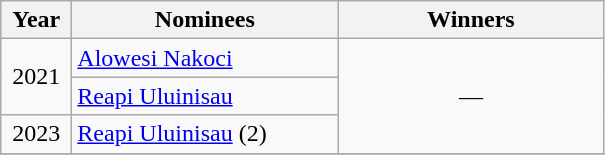<table class="wikitable">
<tr>
<th width=40>Year</th>
<th width=170>Nominees</th>
<th width=170>Winners</th>
</tr>
<tr>
<td align=center rowspan=2>2021</td>
<td><a href='#'>Alowesi Nakoci</a></td>
<td align=center rowspan=3>—</td>
</tr>
<tr>
<td><a href='#'>Reapi Uluinisau</a></td>
</tr>
<tr>
<td align=center>2023</td>
<td><a href='#'>Reapi Uluinisau</a> (2)</td>
</tr>
<tr>
</tr>
</table>
